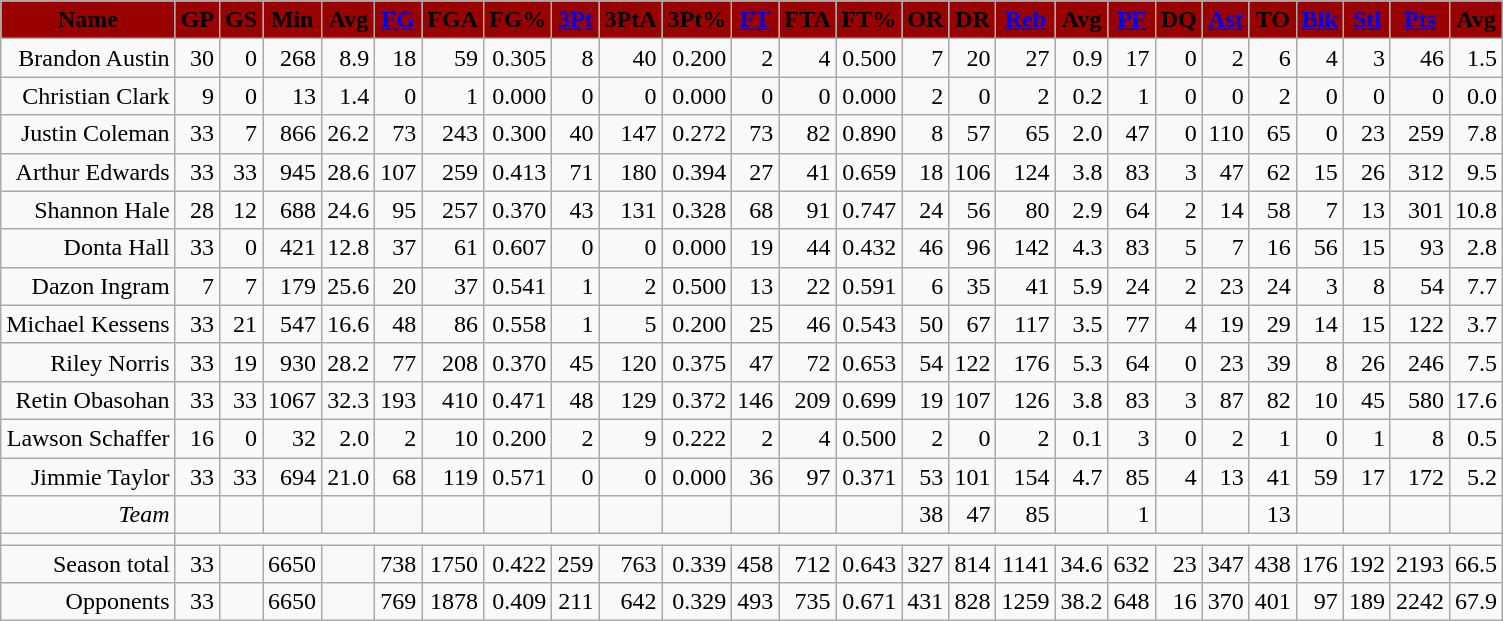<table class="wikitable sortable" style="text-align:right">
<tr>
<td style="text-align:center; background:#990000;"><span><strong>Name</strong></span></td>
<td style="text-align:center; background:#990000;"><span><strong>GP</strong></span></td>
<td style="text-align:center; background:#990000;"><span><strong>GS</strong></span></td>
<td style="text-align:center; background:#990000;"><span><strong>Min</strong></span></td>
<td style="text-align:center; background:#990000;"><span><strong>Avg</strong></span></td>
<td style="text-align:center; background:#990000;"><strong><a href='#'><span>FG</span></a></strong></td>
<td style="text-align:center; background:#990000;"><span><strong>FGA</strong></span></td>
<td style="text-align:center; background:#990000;"><span><strong>FG%</strong></span></td>
<td style="text-align:center; background:#990000;"><strong><a href='#'><span>3Pt</span></a></strong></td>
<td style="text-align:center; background:#990000;"><span><strong>3PtA</strong></span></td>
<td style="text-align:center; background:#990000;"><span><strong>3Pt%</strong></span></td>
<td style="text-align:center; background:#990000;"><strong><a href='#'><span>FT</span></a></strong></td>
<td style="text-align:center; background:#990000;"><span><strong>FTA</strong></span></td>
<td style="text-align:center; background:#990000;"><span><strong>FT%</strong></span></td>
<td style="text-align:center; background:#990000;"><span><strong>OR</strong></span></td>
<td style="text-align:center; background:#990000;"><span><strong>DR</strong></span></td>
<td style="text-align:center; background:#990000;"><span><strong><a href='#'><span>Reb</span></a></strong></span></td>
<td style="text-align:center; background:#990000;"><span><strong>Avg</strong></span></td>
<td style="text-align:center; background:#990000;"><strong><a href='#'><span>PF</span></a></strong></td>
<td style="text-align:center; background:#990000;"><span><strong>DQ</strong></span></td>
<td style="text-align:center; background:#990000;"><strong><a href='#'><span>Ast</span></a></strong></td>
<td style="text-align:center; background:#990000;"><span><strong>TO</strong></span></td>
<td style="text-align:center; background:#990000;"><strong><a href='#'><span>Blk</span></a></strong></td>
<td style="text-align:center; background:#990000;"><strong><a href='#'><span>Stl</span></a></strong></td>
<td style="text-align:center; background:#990000;"><strong><a href='#'><span>Pts</span></a></strong></td>
<td style="text-align:center; background:#990000;"><span><strong>Avg</strong></span></td>
</tr>
<tr>
<td>Brandon Austin</td>
<td>30</td>
<td>0</td>
<td>268</td>
<td>8.9</td>
<td>18</td>
<td>59</td>
<td>0.305</td>
<td>8</td>
<td>40</td>
<td>0.200</td>
<td>2</td>
<td>4</td>
<td>0.500</td>
<td>7</td>
<td>20</td>
<td>27</td>
<td>0.9</td>
<td>17</td>
<td>0</td>
<td>2</td>
<td>6</td>
<td>4</td>
<td>3</td>
<td>46</td>
<td>1.5</td>
</tr>
<tr>
<td>Christian Clark</td>
<td>9</td>
<td>0</td>
<td>13</td>
<td>1.4</td>
<td>0</td>
<td>1</td>
<td>0.000</td>
<td>0</td>
<td>0</td>
<td>0.000</td>
<td>0</td>
<td>0</td>
<td>0.000</td>
<td>2</td>
<td>0</td>
<td>2</td>
<td>0.2</td>
<td>1</td>
<td>0</td>
<td>0</td>
<td>2</td>
<td>0</td>
<td>0</td>
<td>0</td>
<td>0.0</td>
</tr>
<tr>
<td>Justin Coleman</td>
<td>33</td>
<td>7</td>
<td>866</td>
<td>26.2</td>
<td>73</td>
<td>243</td>
<td>0.300</td>
<td>40</td>
<td>147</td>
<td>0.272</td>
<td>73</td>
<td>82</td>
<td>0.890</td>
<td>8</td>
<td>57</td>
<td>65</td>
<td>2.0</td>
<td>47</td>
<td>0</td>
<td>110</td>
<td>65</td>
<td>0</td>
<td>23</td>
<td>259</td>
<td>7.8</td>
</tr>
<tr>
<td>Arthur Edwards</td>
<td>33</td>
<td>33</td>
<td>945</td>
<td>28.6</td>
<td>107</td>
<td>259</td>
<td>0.413</td>
<td>71</td>
<td>180</td>
<td>0.394</td>
<td>27</td>
<td>41</td>
<td>0.659</td>
<td>18</td>
<td>106</td>
<td>124</td>
<td>3.8</td>
<td>83</td>
<td>3</td>
<td>47</td>
<td>62</td>
<td>15</td>
<td>26</td>
<td>312</td>
<td>9.5</td>
</tr>
<tr>
<td>Shannon Hale</td>
<td>28</td>
<td>12</td>
<td>688</td>
<td>24.6</td>
<td>95</td>
<td>257</td>
<td>0.370</td>
<td>43</td>
<td>131</td>
<td>0.328</td>
<td>68</td>
<td>91</td>
<td>0.747</td>
<td>24</td>
<td>56</td>
<td>80</td>
<td>2.9</td>
<td>64</td>
<td>2</td>
<td>14</td>
<td>58</td>
<td>7</td>
<td>13</td>
<td>301</td>
<td>10.8</td>
</tr>
<tr>
<td>Donta Hall</td>
<td>33</td>
<td>0</td>
<td>421</td>
<td>12.8</td>
<td>37</td>
<td>61</td>
<td>0.607</td>
<td>0</td>
<td>0</td>
<td>0.000</td>
<td>19</td>
<td>44</td>
<td>0.432</td>
<td>46</td>
<td>96</td>
<td>142</td>
<td>4.3</td>
<td>83</td>
<td>5</td>
<td>7</td>
<td>16</td>
<td>56</td>
<td>15</td>
<td>93</td>
<td>2.8</td>
</tr>
<tr>
<td>Dazon Ingram</td>
<td>7</td>
<td>7</td>
<td>179</td>
<td>25.6</td>
<td>20</td>
<td>37</td>
<td>0.541</td>
<td>1</td>
<td>2</td>
<td>0.500</td>
<td>13</td>
<td>22</td>
<td>0.591</td>
<td>6</td>
<td>35</td>
<td>41</td>
<td>5.9</td>
<td>24</td>
<td>2</td>
<td>23</td>
<td>24</td>
<td>3</td>
<td>8</td>
<td>54</td>
<td>7.7</td>
</tr>
<tr>
<td>Michael Kessens</td>
<td>33</td>
<td>21</td>
<td>547</td>
<td>16.6</td>
<td>48</td>
<td>86</td>
<td>0.558</td>
<td>1</td>
<td>5</td>
<td>0.200</td>
<td>25</td>
<td>46</td>
<td>0.543</td>
<td>50</td>
<td>67</td>
<td>117</td>
<td>3.5</td>
<td>77</td>
<td>4</td>
<td>19</td>
<td>29</td>
<td>14</td>
<td>15</td>
<td>122</td>
<td>3.7</td>
</tr>
<tr>
<td>Riley Norris</td>
<td>33</td>
<td>19</td>
<td>930</td>
<td>28.2</td>
<td>77</td>
<td>208</td>
<td>0.370</td>
<td>45</td>
<td>120</td>
<td>0.375</td>
<td>47</td>
<td>72</td>
<td>0.653</td>
<td>54</td>
<td>122</td>
<td>176</td>
<td>5.3</td>
<td>64</td>
<td>0</td>
<td>23</td>
<td>39</td>
<td>8</td>
<td>26</td>
<td>246</td>
<td>7.5</td>
</tr>
<tr>
<td>Retin Obasohan</td>
<td>33</td>
<td>33</td>
<td>1067</td>
<td>32.3</td>
<td>193</td>
<td>410</td>
<td>0.471</td>
<td>48</td>
<td>129</td>
<td>0.372</td>
<td>146</td>
<td>209</td>
<td>0.699</td>
<td>19</td>
<td>107</td>
<td>126</td>
<td>3.8</td>
<td>83</td>
<td>3</td>
<td>87</td>
<td>82</td>
<td>10</td>
<td>45</td>
<td>580</td>
<td>17.6</td>
</tr>
<tr>
<td>Lawson Schaffer</td>
<td>16</td>
<td>0</td>
<td>32</td>
<td>2.0</td>
<td>2</td>
<td>10</td>
<td>0.200</td>
<td>2</td>
<td>9</td>
<td>0.222</td>
<td>2</td>
<td>4</td>
<td>0.500</td>
<td>2</td>
<td>0</td>
<td>2</td>
<td>0.1</td>
<td>3</td>
<td>0</td>
<td>2</td>
<td>1</td>
<td>0</td>
<td>1</td>
<td>8</td>
<td>0.5</td>
</tr>
<tr>
<td>Jimmie Taylor</td>
<td>33</td>
<td>33</td>
<td>694</td>
<td>21.0</td>
<td>68</td>
<td>119</td>
<td>0.571</td>
<td>0</td>
<td>0</td>
<td>0.000</td>
<td>36</td>
<td>97</td>
<td>0.371</td>
<td>53</td>
<td>101</td>
<td>154</td>
<td>4.7</td>
<td>85</td>
<td>4</td>
<td>13</td>
<td>41</td>
<td>59</td>
<td>17</td>
<td>172</td>
<td>5.2</td>
</tr>
<tr>
<td><em>Team</em></td>
<td></td>
<td></td>
<td></td>
<td></td>
<td></td>
<td></td>
<td></td>
<td></td>
<td></td>
<td></td>
<td></td>
<td></td>
<td></td>
<td>38</td>
<td>47</td>
<td>85</td>
<td></td>
<td>1</td>
<td></td>
<td></td>
<td>13</td>
<td></td>
<td></td>
<td></td>
<td></td>
</tr>
<tr>
<td></td>
</tr>
<tr>
<td>Season total</td>
<td>33</td>
<td></td>
<td>6650</td>
<td></td>
<td>738</td>
<td>1750</td>
<td>0.422</td>
<td>259</td>
<td>763</td>
<td>0.339</td>
<td>458</td>
<td>712</td>
<td>0.643</td>
<td>327</td>
<td>814</td>
<td>1141</td>
<td>34.6</td>
<td>632</td>
<td>23</td>
<td>347</td>
<td>438</td>
<td>176</td>
<td>192</td>
<td>2193</td>
<td>66.5</td>
</tr>
<tr>
<td>Opponents</td>
<td>33</td>
<td></td>
<td>6650</td>
<td></td>
<td>769</td>
<td>1878</td>
<td>0.409</td>
<td>211</td>
<td>642</td>
<td>0.329</td>
<td>493</td>
<td>735</td>
<td>0.671</td>
<td>431</td>
<td>828</td>
<td>1259</td>
<td>38.2</td>
<td>648</td>
<td>16</td>
<td>370</td>
<td>401</td>
<td>97</td>
<td>189</td>
<td>2242</td>
<td>67.9</td>
</tr>
</table>
